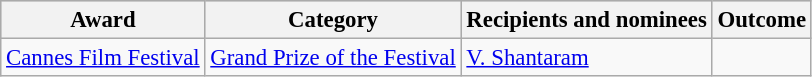<table class="wikitable" style="font-size: 95%;">
<tr bgcolor="#CCCCCC" align="center">
<th>Award</th>
<th>Category</th>
<th>Recipients and nominees</th>
<th>Outcome</th>
</tr>
<tr>
<td><a href='#'>Cannes Film Festival</a></td>
<td><a href='#'>Grand Prize of the Festival</a></td>
<td><a href='#'>V. Shantaram</a></td>
<td></td>
</tr>
</table>
